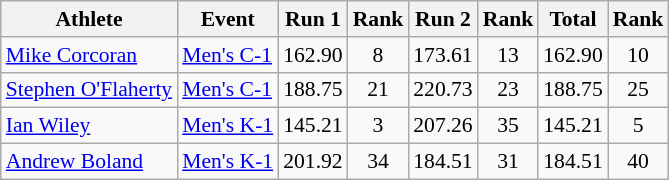<table class="wikitable" style="font-size:90%">
<tr>
<th>Athlete</th>
<th>Event</th>
<th>Run 1</th>
<th>Rank</th>
<th>Run 2</th>
<th>Rank</th>
<th>Total</th>
<th>Rank</th>
</tr>
<tr>
<td><a href='#'>Mike Corcoran</a></td>
<td><a href='#'>Men's C-1</a></td>
<td align="center">162.90</td>
<td align="center">8</td>
<td align="center">173.61</td>
<td align="center">13</td>
<td align="center">162.90</td>
<td align="center">10</td>
</tr>
<tr>
<td><a href='#'>Stephen O'Flaherty</a></td>
<td><a href='#'>Men's C-1</a></td>
<td align="center">188.75</td>
<td align="center">21</td>
<td align="center">220.73</td>
<td align="center">23</td>
<td align="center">188.75</td>
<td align="center">25</td>
</tr>
<tr>
<td><a href='#'>Ian Wiley</a></td>
<td><a href='#'>Men's K-1</a></td>
<td align="center">145.21</td>
<td align="center">3</td>
<td align="center">207.26</td>
<td align="center">35</td>
<td align="center">145.21</td>
<td align="center">5</td>
</tr>
<tr>
<td><a href='#'>Andrew Boland</a></td>
<td><a href='#'>Men's K-1</a></td>
<td align="center">201.92</td>
<td align="center">34</td>
<td align="center">184.51</td>
<td align="center">31</td>
<td align="center">184.51</td>
<td align="center">40</td>
</tr>
</table>
